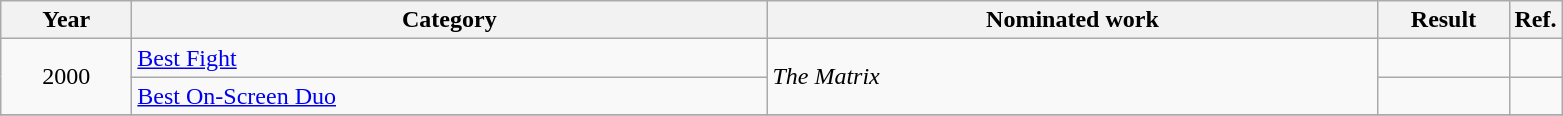<table class=wikitable>
<tr>
<th scope="col" style="width:5em;">Year</th>
<th scope="col" style="width:26em;">Category</th>
<th scope="col" style="width:25em;">Nominated work</th>
<th scope="col" style="width:5em;">Result</th>
<th>Ref.</th>
</tr>
<tr>
<td style="text-align:center;", rowspan="2">2000</td>
<td><a href='#'>Best Fight</a> </td>
<td rowspan="2"><em>The Matrix</em></td>
<td></td>
<td></td>
</tr>
<tr>
<td><a href='#'>Best On-Screen Duo</a> </td>
<td></td>
<td></td>
</tr>
<tr>
</tr>
</table>
